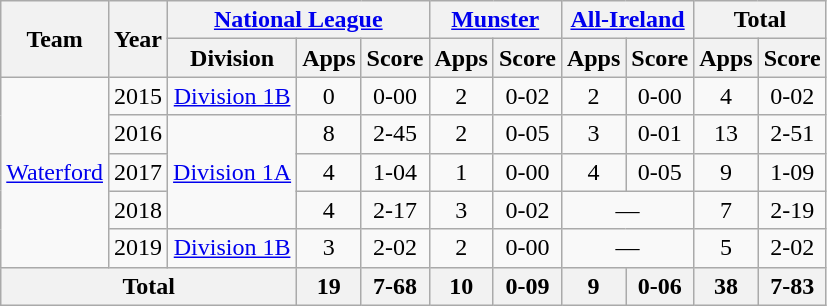<table class="wikitable" style="text-align:center">
<tr>
<th rowspan="2">Team</th>
<th rowspan="2">Year</th>
<th colspan="3"><a href='#'>National League</a></th>
<th colspan="2"><a href='#'>Munster</a></th>
<th colspan="2"><a href='#'>All-Ireland</a></th>
<th colspan="2">Total</th>
</tr>
<tr>
<th>Division</th>
<th>Apps</th>
<th>Score</th>
<th>Apps</th>
<th>Score</th>
<th>Apps</th>
<th>Score</th>
<th>Apps</th>
<th>Score</th>
</tr>
<tr>
<td rowspan="5"><a href='#'>Waterford</a></td>
<td>2015</td>
<td rowspan="1"><a href='#'>Division 1B</a></td>
<td>0</td>
<td>0-00</td>
<td>2</td>
<td>0-02</td>
<td>2</td>
<td>0-00</td>
<td>4</td>
<td>0-02</td>
</tr>
<tr>
<td>2016</td>
<td rowspan="3"><a href='#'>Division 1A</a></td>
<td>8</td>
<td>2-45</td>
<td>2</td>
<td>0-05</td>
<td>3</td>
<td>0-01</td>
<td>13</td>
<td>2-51</td>
</tr>
<tr>
<td>2017</td>
<td>4</td>
<td>1-04</td>
<td>1</td>
<td>0-00</td>
<td>4</td>
<td>0-05</td>
<td>9</td>
<td>1-09</td>
</tr>
<tr>
<td>2018</td>
<td>4</td>
<td>2-17</td>
<td>3</td>
<td>0-02</td>
<td colspan=2>—</td>
<td>7</td>
<td>2-19</td>
</tr>
<tr>
<td>2019</td>
<td rowspan="1"><a href='#'>Division 1B</a></td>
<td>3</td>
<td>2-02</td>
<td>2</td>
<td>0-00</td>
<td colspan=2>—</td>
<td>5</td>
<td>2-02</td>
</tr>
<tr>
<th colspan="3">Total</th>
<th>19</th>
<th>7-68</th>
<th>10</th>
<th>0-09</th>
<th>9</th>
<th>0-06</th>
<th>38</th>
<th>7-83</th>
</tr>
</table>
